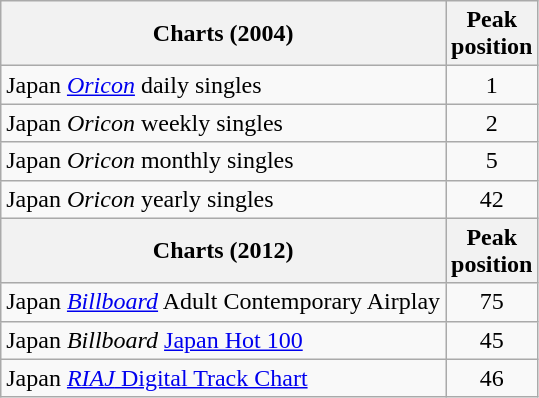<table class="wikitable">
<tr>
<th>Charts (2004)</th>
<th>Peak<br>position</th>
</tr>
<tr>
<td>Japan <em><a href='#'>Oricon</a></em> daily singles</td>
<td align="center">1</td>
</tr>
<tr>
<td>Japan <em>Oricon</em> weekly singles</td>
<td align="center">2</td>
</tr>
<tr>
<td>Japan <em>Oricon</em> monthly singles</td>
<td align="center">5</td>
</tr>
<tr>
<td>Japan <em>Oricon</em> yearly singles</td>
<td align="center">42</td>
</tr>
<tr>
<th>Charts (2012)</th>
<th>Peak<br>position</th>
</tr>
<tr>
<td>Japan <em><a href='#'>Billboard</a></em> Adult Contemporary Airplay</td>
<td align="center">75</td>
</tr>
<tr>
<td>Japan <em>Billboard</em> <a href='#'>Japan Hot 100</a></td>
<td align="center">45</td>
</tr>
<tr>
<td>Japan <a href='#'><em>RIAJ</em> Digital Track Chart</a></td>
<td align="center">46</td>
</tr>
</table>
